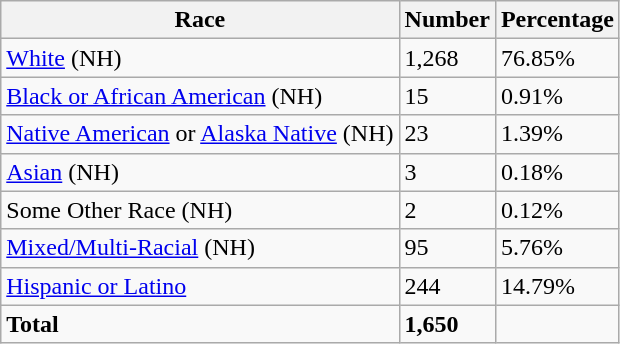<table class="wikitable">
<tr>
<th>Race</th>
<th>Number</th>
<th>Percentage</th>
</tr>
<tr>
<td><a href='#'>White</a> (NH)</td>
<td>1,268</td>
<td>76.85%</td>
</tr>
<tr>
<td><a href='#'>Black or African American</a> (NH)</td>
<td>15</td>
<td>0.91%</td>
</tr>
<tr>
<td><a href='#'>Native American</a> or <a href='#'>Alaska Native</a> (NH)</td>
<td>23</td>
<td>1.39%</td>
</tr>
<tr>
<td><a href='#'>Asian</a> (NH)</td>
<td>3</td>
<td>0.18%</td>
</tr>
<tr>
<td>Some Other Race (NH)</td>
<td>2</td>
<td>0.12%</td>
</tr>
<tr>
<td><a href='#'>Mixed/Multi-Racial</a> (NH)</td>
<td>95</td>
<td>5.76%</td>
</tr>
<tr>
<td><a href='#'>Hispanic or Latino</a></td>
<td>244</td>
<td>14.79%</td>
</tr>
<tr>
<td><strong>Total</strong></td>
<td><strong>1,650</strong></td>
<td></td>
</tr>
</table>
